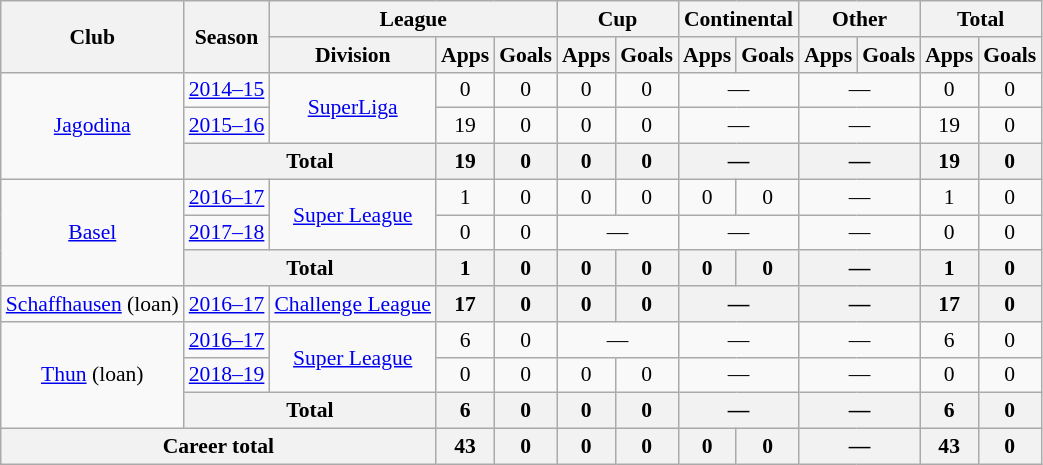<table class="wikitable" style="text-align: center;font-size:90%">
<tr>
<th rowspan="2">Club</th>
<th rowspan="2">Season</th>
<th colspan="3">League</th>
<th colspan="2">Cup</th>
<th colspan="2">Continental</th>
<th colspan="2">Other</th>
<th colspan="2">Total</th>
</tr>
<tr>
<th>Division</th>
<th>Apps</th>
<th>Goals</th>
<th>Apps</th>
<th>Goals</th>
<th>Apps</th>
<th>Goals</th>
<th>Apps</th>
<th>Goals</th>
<th>Apps</th>
<th>Goals</th>
</tr>
<tr>
<td rowspan="3" valign="center"><a href='#'>Jagodina</a></td>
<td><a href='#'>2014–15</a></td>
<td rowspan=2><a href='#'>SuperLiga</a></td>
<td>0</td>
<td>0</td>
<td>0</td>
<td>0</td>
<td colspan="2">—</td>
<td colspan="2">—</td>
<td>0</td>
<td>0</td>
</tr>
<tr>
<td><a href='#'>2015–16</a></td>
<td>19</td>
<td>0</td>
<td>0</td>
<td>0</td>
<td colspan="2">—</td>
<td colspan="2">—</td>
<td>19</td>
<td>0</td>
</tr>
<tr>
<th colspan="2">Total</th>
<th>19</th>
<th>0</th>
<th>0</th>
<th>0</th>
<th colspan="2">—</th>
<th colspan="2">—</th>
<th>19</th>
<th>0</th>
</tr>
<tr>
<td rowspan="3" valign="center"><a href='#'>Basel</a></td>
<td><a href='#'>2016–17</a></td>
<td rowspan=2><a href='#'>Super League</a></td>
<td>1</td>
<td>0</td>
<td>0</td>
<td>0</td>
<td>0</td>
<td>0</td>
<td colspan="2">—</td>
<td>1</td>
<td>0</td>
</tr>
<tr>
<td><a href='#'>2017–18</a></td>
<td>0</td>
<td>0</td>
<td colspan="2">—</td>
<td colspan="2">—</td>
<td colspan="2">—</td>
<td>0</td>
<td>0</td>
</tr>
<tr>
<th colspan="2">Total</th>
<th>1</th>
<th>0</th>
<th>0</th>
<th>0</th>
<th>0</th>
<th>0</th>
<th colspan="2">—</th>
<th>1</th>
<th>0</th>
</tr>
<tr>
<td><a href='#'>Schaffhausen</a> (loan)</td>
<td><a href='#'>2016–17</a></td>
<td><a href='#'>Challenge League</a></td>
<th>17</th>
<th>0</th>
<th>0</th>
<th>0</th>
<th colspan="2">—</th>
<th colspan="2">—</th>
<th>17</th>
<th>0</th>
</tr>
<tr>
<td rowspan="3" valign="center"><a href='#'>Thun</a> (loan)</td>
<td><a href='#'>2016–17</a></td>
<td rowspan=2><a href='#'>Super League</a></td>
<td>6</td>
<td>0</td>
<td colspan="2">—</td>
<td colspan="2">—</td>
<td colspan="2">—</td>
<td>6</td>
<td>0</td>
</tr>
<tr>
<td><a href='#'>2018–19</a></td>
<td>0</td>
<td>0</td>
<td>0</td>
<td>0</td>
<td colspan="2">—</td>
<td colspan="2">—</td>
<td>0</td>
<td>0</td>
</tr>
<tr>
<th colspan="2">Total</th>
<th>6</th>
<th>0</th>
<th>0</th>
<th>0</th>
<th colspan="2">—</th>
<th colspan="2">—</th>
<th>6</th>
<th>0</th>
</tr>
<tr>
<th colspan="3">Career total</th>
<th>43</th>
<th>0</th>
<th>0</th>
<th>0</th>
<th>0</th>
<th>0</th>
<th colspan="2">—</th>
<th>43</th>
<th>0</th>
</tr>
</table>
